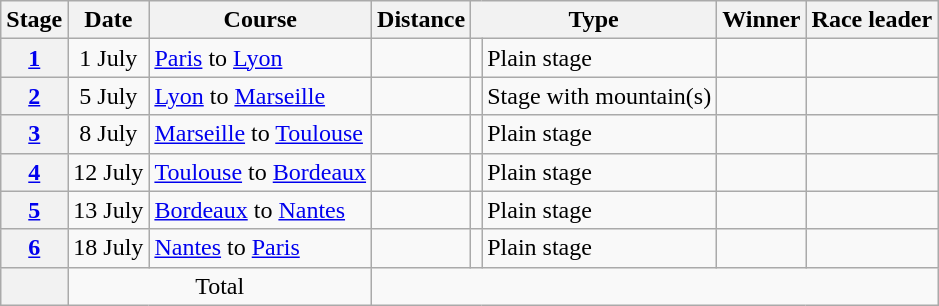<table class="wikitable">
<tr>
<th scope="col">Stage</th>
<th scope="col">Date</th>
<th scope="col">Course</th>
<th scope="col">Distance</th>
<th scope="col" colspan="2">Type</th>
<th scope="col">Winner</th>
<th scope="col">Race leader</th>
</tr>
<tr>
<th scope="row"><a href='#'>1</a></th>
<td style="text-align:center;">1 July</td>
<td><a href='#'>Paris</a> to <a href='#'>Lyon</a></td>
<td style="text-align:center;"></td>
<td></td>
<td>Plain stage</td>
<td></td>
<td></td>
</tr>
<tr>
<th scope="row"><a href='#'>2</a></th>
<td style="text-align:center;">5 July</td>
<td><a href='#'>Lyon</a> to <a href='#'>Marseille</a></td>
<td style="text-align:center;"></td>
<td></td>
<td>Stage with mountain(s)</td>
<td></td>
<td></td>
</tr>
<tr>
<th scope="row"><a href='#'>3</a></th>
<td style="text-align:center;">8 July</td>
<td><a href='#'>Marseille</a> to <a href='#'>Toulouse</a></td>
<td style="text-align:center;"></td>
<td></td>
<td>Plain stage</td>
<td></td>
<td></td>
</tr>
<tr>
<th scope="row"><a href='#'>4</a></th>
<td style="text-align:center;">12 July</td>
<td><a href='#'>Toulouse</a> to <a href='#'>Bordeaux</a></td>
<td style="text-align:center;"></td>
<td></td>
<td>Plain stage</td>
<td></td>
<td></td>
</tr>
<tr>
<th scope="row"><a href='#'>5</a></th>
<td style="text-align:center;">13 July</td>
<td><a href='#'>Bordeaux</a> to <a href='#'>Nantes</a></td>
<td style="text-align:center;"></td>
<td></td>
<td>Plain stage</td>
<td></td>
<td></td>
</tr>
<tr>
<th scope="row"><a href='#'>6</a></th>
<td style="text-align:center;">18 July</td>
<td><a href='#'>Nantes</a> to <a href='#'>Paris</a></td>
<td style="text-align:center;"></td>
<td></td>
<td>Plain stage</td>
<td></td>
<td></td>
</tr>
<tr>
<th scope="row"></th>
<td colspan="2" style="text-align:center">Total</td>
<td colspan="5" style="text-align:center"></td>
</tr>
</table>
